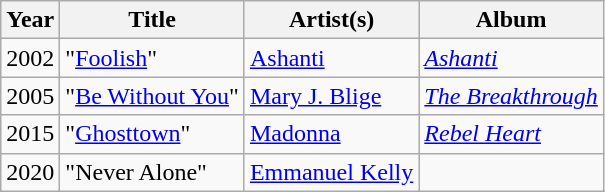<table class="wikitable sortable">
<tr>
<th>Year</th>
<th>Title</th>
<th>Artist(s)</th>
<th>Album</th>
</tr>
<tr>
<td>2002</td>
<td>"<a href='#'>Foolish</a>"</td>
<td><a href='#'>Ashanti</a></td>
<td><em><a href='#'>Ashanti</a></em></td>
</tr>
<tr>
<td>2005</td>
<td>"<a href='#'>Be Without You</a>"</td>
<td><a href='#'>Mary J. Blige</a></td>
<td><em><a href='#'>The Breakthrough</a></em></td>
</tr>
<tr>
<td>2015</td>
<td>"<a href='#'>Ghosttown</a>"</td>
<td><a href='#'>Madonna</a></td>
<td><em><a href='#'>Rebel Heart</a></em></td>
</tr>
<tr>
<td>2020</td>
<td>"Never Alone" </td>
<td><a href='#'>Emmanuel Kelly</a></td>
<td></td>
</tr>
</table>
